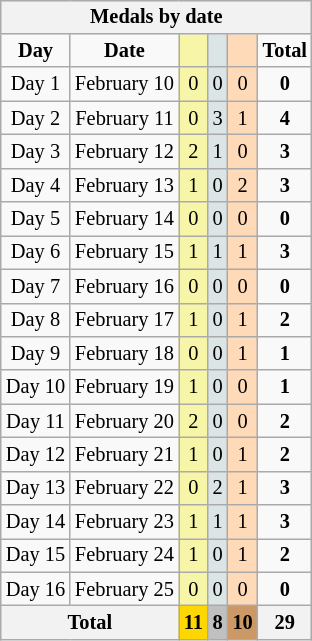<table class=wikitable style="font-size:85%;float:right;clear:right;margin-left:1em;">
<tr bgcolor=efefef>
<th colspan=6>Medals by date</th>
</tr>
<tr align=center>
<td><strong>Day</strong></td>
<td><strong>Date</strong></td>
<td bgcolor=#f7f6a8></td>
<td bgcolor=#dce5e5></td>
<td bgcolor=#ffdab9></td>
<td><strong>Total</strong></td>
</tr>
<tr align=center>
<td>Day 1</td>
<td>February 10</td>
<td bgcolor=F7F6A8>0</td>
<td bgcolor=DCE5E5>0</td>
<td bgcolor=FFDAB9>0</td>
<td><strong>0</strong></td>
</tr>
<tr align=center>
<td>Day 2</td>
<td>February 11</td>
<td bgcolor=F7F6A8>0</td>
<td bgcolor=DCE5E5>3</td>
<td bgcolor=FFDAB9>1</td>
<td><strong>4</strong></td>
</tr>
<tr align=center>
<td>Day 3</td>
<td>February 12</td>
<td bgcolor=F7F6A8>2</td>
<td bgcolor=DCE5E5>1</td>
<td bgcolor=FFDAB9>0</td>
<td><strong>3</strong></td>
</tr>
<tr align=center>
<td>Day 4</td>
<td>February 13</td>
<td bgcolor=F7F6A8>1</td>
<td bgcolor=DCE5E5>0</td>
<td bgcolor=FFDAB9>2</td>
<td><strong>3</strong></td>
</tr>
<tr align=center>
<td>Day 5</td>
<td>February 14</td>
<td bgcolor=F7F6A8>0</td>
<td bgcolor=DCE5E5>0</td>
<td bgcolor=FFDAB9>0</td>
<td><strong>0</strong></td>
</tr>
<tr align=center>
<td>Day 6</td>
<td>February 15</td>
<td bgcolor=F7F6A8>1</td>
<td bgcolor=DCE5E5>1</td>
<td bgcolor=FFDAB9>1</td>
<td><strong>3</strong></td>
</tr>
<tr align=center>
<td>Day 7</td>
<td>February 16</td>
<td bgcolor=F7F6A8>0</td>
<td bgcolor=DCE5E5>0</td>
<td bgcolor=FFDAB9>0</td>
<td><strong>0</strong></td>
</tr>
<tr align=center>
<td>Day 8</td>
<td>February 17</td>
<td bgcolor=F7F6A8>1</td>
<td bgcolor=DCE5E5>0</td>
<td bgcolor=FFDAB9>1</td>
<td><strong>2</strong></td>
</tr>
<tr align=center>
<td>Day 9</td>
<td>February 18</td>
<td bgcolor=F7F6A8>0</td>
<td bgcolor=DCE5E5>0</td>
<td bgcolor=FFDAB9>1</td>
<td><strong>1</strong></td>
</tr>
<tr align=center>
<td>Day 10</td>
<td>February 19</td>
<td bgcolor=F7F6A8>1</td>
<td bgcolor=DCE5E5>0</td>
<td bgcolor=FFDAB9>0</td>
<td><strong>1</strong></td>
</tr>
<tr align=center>
<td>Day 11</td>
<td>February 20</td>
<td bgcolor=F7F6A8>2</td>
<td bgcolor=DCE5E5>0</td>
<td bgcolor=FFDAB9>0</td>
<td><strong>2</strong></td>
</tr>
<tr align=center>
<td>Day 12</td>
<td>February 21</td>
<td bgcolor=F7F6A8>1</td>
<td bgcolor=DCE5E5>0</td>
<td bgcolor=FFDAB9>1</td>
<td><strong>2</strong></td>
</tr>
<tr align=center>
<td>Day 13</td>
<td>February 22</td>
<td bgcolor=F7F6A8>0</td>
<td bgcolor=DCE5E5>2</td>
<td bgcolor=FFDAB9>1</td>
<td><strong>3</strong></td>
</tr>
<tr align=center>
<td>Day 14</td>
<td>February 23</td>
<td bgcolor=F7F6A8>1</td>
<td bgcolor=DCE5E5>1</td>
<td bgcolor=FFDAB9>1</td>
<td><strong>3</strong></td>
</tr>
<tr align=center>
<td>Day 15</td>
<td>February 24</td>
<td bgcolor=F7F6A8>1</td>
<td bgcolor=DCE5E5>0</td>
<td bgcolor=FFDAB9>1</td>
<td><strong>2</strong></td>
</tr>
<tr align=center>
<td>Day 16</td>
<td>February 25</td>
<td bgcolor=F7F6A8>0</td>
<td bgcolor=DCE5E5>0</td>
<td bgcolor=FFDAB9>0</td>
<td><strong>0</strong></td>
</tr>
<tr>
<th colspan=2>Total</th>
<th style="background:gold">11</th>
<th style="background:silver">8</th>
<th style="background:#c96">10</th>
<th>29</th>
</tr>
</table>
